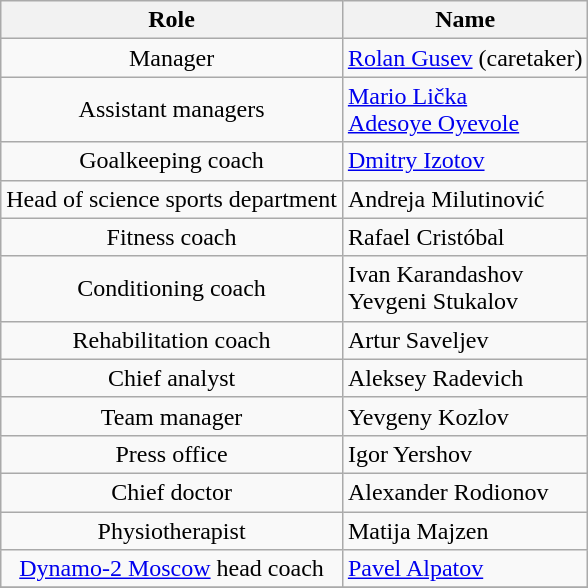<table class="wikitable" style="text-align:center;margin-left:1em">
<tr>
<th>Role</th>
<th>Name</th>
</tr>
<tr>
<td>Manager</td>
<td style="text-align:left;"> <a href='#'>Rolan Gusev</a> (caretaker)</td>
</tr>
<tr>
<td>Assistant managers</td>
<td style="text-align:left;"> <a href='#'>Mario Lička</a><br> <a href='#'>Adesoye Oyevole</a></td>
</tr>
<tr>
<td>Goalkeeping coach</td>
<td style="text-align:left;"> <a href='#'>Dmitry Izotov</a></td>
</tr>
<tr>
<td>Head of science sports department</td>
<td style="text-align:left;"> Andreja Milutinović</td>
</tr>
<tr>
<td>Fitness coach</td>
<td style="text-align:left;"> Rafael Cristóbal</td>
</tr>
<tr>
<td>Conditioning coach</td>
<td style="text-align:left;"> Ivan Karandashov<br>  Yevgeni Stukalov</td>
</tr>
<tr>
<td>Rehabilitation coach</td>
<td style="text-align:left;"> Artur Saveljev</td>
</tr>
<tr>
<td>Chief analyst</td>
<td style="text-align:left;"> Aleksey Radevich</td>
</tr>
<tr>
<td>Team manager</td>
<td style="text-align:left;"> Yevgeny Kozlov</td>
</tr>
<tr>
<td>Press office</td>
<td style="text-align:left;"> Igor Yershov</td>
</tr>
<tr>
<td>Chief doctor</td>
<td style="text-align:left;"> Alexander Rodionov</td>
</tr>
<tr>
<td>Physiotherapist</td>
<td style="text-align:left;"> Matija Majzen</td>
</tr>
<tr>
<td><a href='#'>Dynamo-2 Moscow</a> head coach</td>
<td style="text-align:left;"> <a href='#'>Pavel Alpatov</a></td>
</tr>
<tr>
</tr>
</table>
